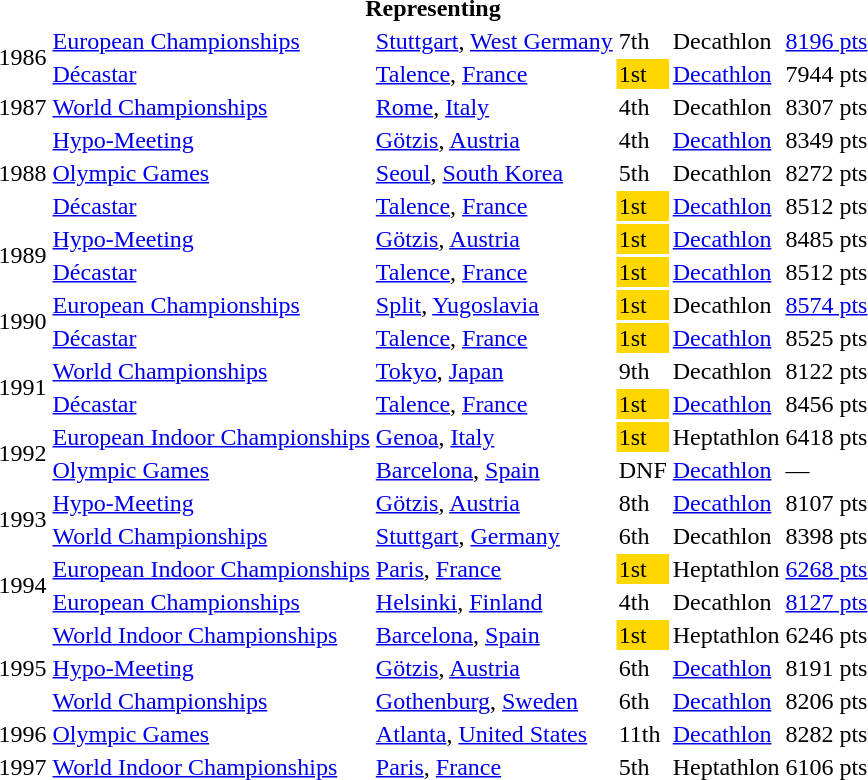<table>
<tr>
<th colspan="6">Representing </th>
</tr>
<tr>
<td rowspan=2>1986</td>
<td><a href='#'>European Championships</a></td>
<td><a href='#'>Stuttgart</a>, <a href='#'>West Germany</a></td>
<td>7th</td>
<td>Decathlon</td>
<td><a href='#'>8196 pts</a></td>
</tr>
<tr>
<td><a href='#'>Décastar</a></td>
<td><a href='#'>Talence</a>, <a href='#'>France</a></td>
<td bgcolor="gold">1st</td>
<td><a href='#'>Decathlon</a></td>
<td>7944 pts</td>
</tr>
<tr>
<td>1987</td>
<td><a href='#'>World Championships</a></td>
<td><a href='#'>Rome</a>, <a href='#'>Italy</a></td>
<td>4th</td>
<td>Decathlon</td>
<td>8307 pts</td>
</tr>
<tr>
<td rowspan=3>1988</td>
<td><a href='#'>Hypo-Meeting</a></td>
<td><a href='#'>Götzis</a>, <a href='#'>Austria</a></td>
<td>4th</td>
<td><a href='#'>Decathlon</a></td>
<td>8349 pts</td>
</tr>
<tr>
<td><a href='#'>Olympic Games</a></td>
<td><a href='#'>Seoul</a>, <a href='#'>South Korea</a></td>
<td>5th</td>
<td>Decathlon</td>
<td>8272 pts</td>
</tr>
<tr>
<td><a href='#'>Décastar</a></td>
<td><a href='#'>Talence</a>, <a href='#'>France</a></td>
<td bgcolor="gold">1st</td>
<td><a href='#'>Decathlon</a></td>
<td>8512 pts</td>
</tr>
<tr>
<td rowspan=2>1989</td>
<td><a href='#'>Hypo-Meeting</a></td>
<td><a href='#'>Götzis</a>, <a href='#'>Austria</a></td>
<td bgcolor="gold">1st</td>
<td><a href='#'>Decathlon</a></td>
<td>8485 pts</td>
</tr>
<tr>
<td><a href='#'>Décastar</a></td>
<td><a href='#'>Talence</a>, <a href='#'>France</a></td>
<td bgcolor="gold">1st</td>
<td><a href='#'>Decathlon</a></td>
<td>8512 pts</td>
</tr>
<tr>
<td rowspan=2>1990</td>
<td><a href='#'>European Championships</a></td>
<td><a href='#'>Split</a>, <a href='#'>Yugoslavia</a></td>
<td bgcolor="gold">1st</td>
<td>Decathlon</td>
<td><a href='#'>8574 pts</a></td>
</tr>
<tr>
<td><a href='#'>Décastar</a></td>
<td><a href='#'>Talence</a>, <a href='#'>France</a></td>
<td bgcolor="gold">1st</td>
<td><a href='#'>Decathlon</a></td>
<td>8525 pts</td>
</tr>
<tr>
<td rowspan=2>1991</td>
<td><a href='#'>World Championships</a></td>
<td><a href='#'>Tokyo</a>, <a href='#'>Japan</a></td>
<td>9th</td>
<td>Decathlon</td>
<td>8122 pts</td>
</tr>
<tr>
<td><a href='#'>Décastar</a></td>
<td><a href='#'>Talence</a>, <a href='#'>France</a></td>
<td bgcolor="gold">1st</td>
<td><a href='#'>Decathlon</a></td>
<td>8456 pts</td>
</tr>
<tr>
<td rowspan=2>1992</td>
<td><a href='#'>European Indoor Championships</a></td>
<td><a href='#'>Genoa</a>, <a href='#'>Italy</a></td>
<td bgcolor="gold">1st</td>
<td>Heptathlon</td>
<td>6418 pts</td>
</tr>
<tr>
<td><a href='#'>Olympic Games</a></td>
<td><a href='#'>Barcelona</a>, <a href='#'>Spain</a></td>
<td>DNF</td>
<td><a href='#'>Decathlon</a></td>
<td>—</td>
</tr>
<tr>
<td rowspan=2>1993</td>
<td><a href='#'>Hypo-Meeting</a></td>
<td><a href='#'>Götzis</a>, <a href='#'>Austria</a></td>
<td>8th</td>
<td><a href='#'>Decathlon</a></td>
<td>8107 pts</td>
</tr>
<tr>
<td><a href='#'>World Championships</a></td>
<td><a href='#'>Stuttgart</a>, <a href='#'>Germany</a></td>
<td>6th</td>
<td>Decathlon</td>
<td>8398 pts</td>
</tr>
<tr>
<td rowspan=2>1994</td>
<td><a href='#'>European Indoor Championships</a></td>
<td><a href='#'>Paris</a>, <a href='#'>France</a></td>
<td bgcolor="gold">1st</td>
<td>Heptathlon</td>
<td><a href='#'>6268 pts</a></td>
</tr>
<tr>
<td><a href='#'>European Championships</a></td>
<td><a href='#'>Helsinki</a>, <a href='#'>Finland</a></td>
<td>4th</td>
<td>Decathlon</td>
<td><a href='#'>8127 pts</a></td>
</tr>
<tr>
<td rowspan=3>1995</td>
<td><a href='#'>World Indoor Championships</a></td>
<td><a href='#'>Barcelona</a>, <a href='#'>Spain</a></td>
<td bgcolor="gold">1st</td>
<td>Heptathlon</td>
<td>6246 pts</td>
</tr>
<tr>
<td><a href='#'>Hypo-Meeting</a></td>
<td><a href='#'>Götzis</a>, <a href='#'>Austria</a></td>
<td>6th</td>
<td><a href='#'>Decathlon</a></td>
<td>8191 pts</td>
</tr>
<tr>
<td><a href='#'>World Championships</a></td>
<td><a href='#'>Gothenburg</a>, <a href='#'>Sweden</a></td>
<td>6th</td>
<td><a href='#'>Decathlon</a></td>
<td>8206 pts</td>
</tr>
<tr>
<td>1996</td>
<td><a href='#'>Olympic Games</a></td>
<td><a href='#'>Atlanta</a>, <a href='#'>United States</a></td>
<td>11th</td>
<td><a href='#'>Decathlon</a></td>
<td>8282 pts</td>
</tr>
<tr>
<td>1997</td>
<td><a href='#'>World Indoor Championships</a></td>
<td><a href='#'>Paris</a>, <a href='#'>France</a></td>
<td>5th</td>
<td>Heptathlon</td>
<td>6106 pts</td>
</tr>
</table>
